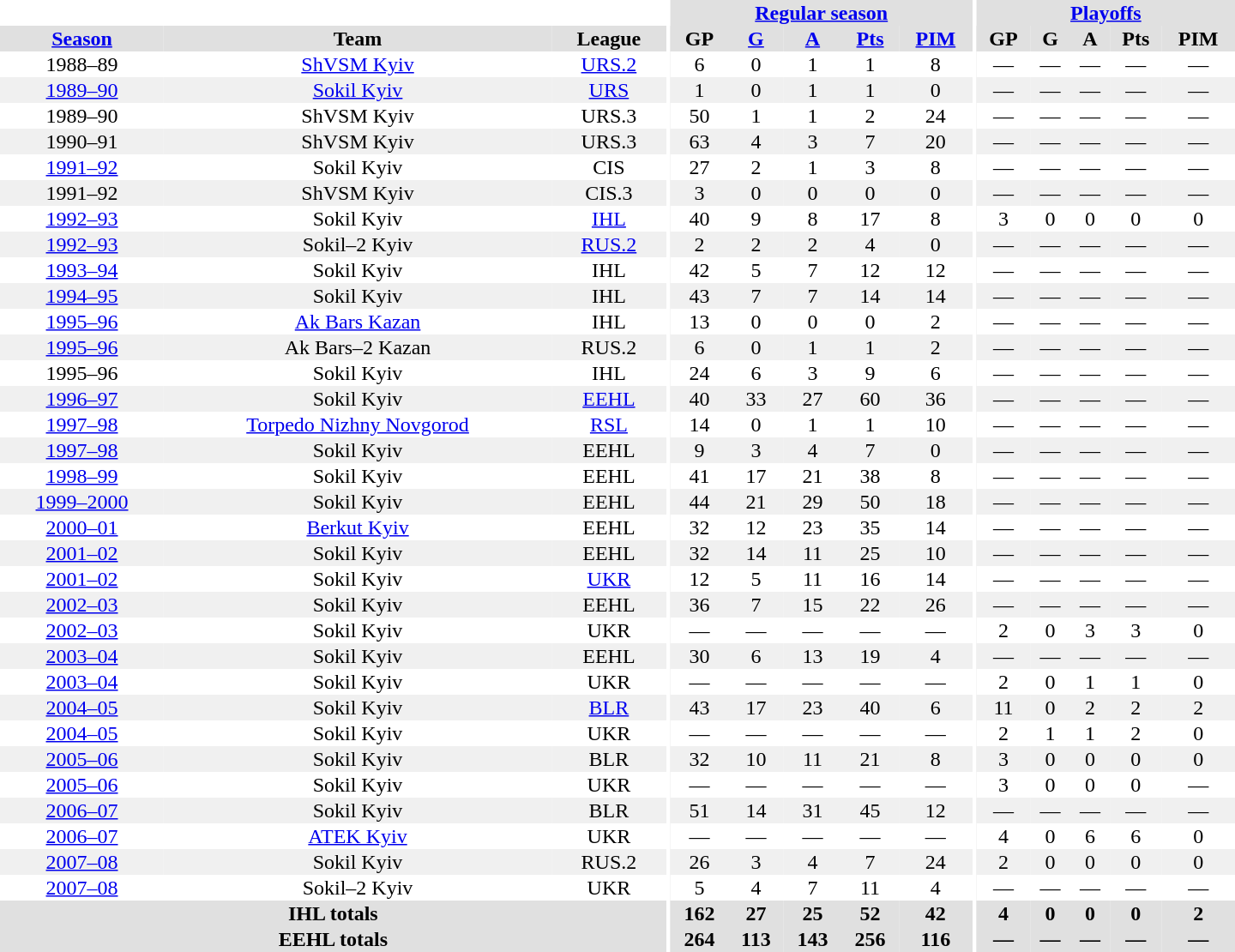<table border="0" cellpadding="1" cellspacing="0" style="text-align:center; width:60em">
<tr bgcolor="#e0e0e0">
<th colspan="3" bgcolor="#ffffff"></th>
<th rowspan="99" bgcolor="#ffffff"></th>
<th colspan="5"><a href='#'>Regular season</a></th>
<th rowspan="99" bgcolor="#ffffff"></th>
<th colspan="5"><a href='#'>Playoffs</a></th>
</tr>
<tr bgcolor="#e0e0e0">
<th><a href='#'>Season</a></th>
<th>Team</th>
<th>League</th>
<th>GP</th>
<th><a href='#'>G</a></th>
<th><a href='#'>A</a></th>
<th><a href='#'>Pts</a></th>
<th><a href='#'>PIM</a></th>
<th>GP</th>
<th>G</th>
<th>A</th>
<th>Pts</th>
<th>PIM</th>
</tr>
<tr>
<td>1988–89</td>
<td><a href='#'>ShVSM Kyiv</a></td>
<td><a href='#'>URS.2</a></td>
<td>6</td>
<td>0</td>
<td>1</td>
<td>1</td>
<td>8</td>
<td>—</td>
<td>—</td>
<td>—</td>
<td>—</td>
<td>—</td>
</tr>
<tr bgcolor="#f0f0f0">
<td><a href='#'>1989–90</a></td>
<td><a href='#'>Sokil Kyiv</a></td>
<td><a href='#'>URS</a></td>
<td>1</td>
<td>0</td>
<td>1</td>
<td>1</td>
<td>0</td>
<td>—</td>
<td>—</td>
<td>—</td>
<td>—</td>
<td>—</td>
</tr>
<tr>
<td>1989–90</td>
<td>ShVSM Kyiv</td>
<td>URS.3</td>
<td>50</td>
<td>1</td>
<td>1</td>
<td>2</td>
<td>24</td>
<td>—</td>
<td>—</td>
<td>—</td>
<td>—</td>
<td>—</td>
</tr>
<tr bgcolor="#f0f0f0">
<td>1990–91</td>
<td>ShVSM Kyiv</td>
<td>URS.3</td>
<td>63</td>
<td>4</td>
<td>3</td>
<td>7</td>
<td>20</td>
<td>—</td>
<td>—</td>
<td>—</td>
<td>—</td>
<td>—</td>
</tr>
<tr>
<td><a href='#'>1991–92</a></td>
<td>Sokil Kyiv</td>
<td>CIS</td>
<td>27</td>
<td>2</td>
<td>1</td>
<td>3</td>
<td>8</td>
<td>—</td>
<td>—</td>
<td>—</td>
<td>—</td>
<td>—</td>
</tr>
<tr bgcolor="#f0f0f0">
<td>1991–92</td>
<td>ShVSM Kyiv</td>
<td>CIS.3</td>
<td>3</td>
<td>0</td>
<td>0</td>
<td>0</td>
<td>0</td>
<td>—</td>
<td>—</td>
<td>—</td>
<td>—</td>
<td>—</td>
</tr>
<tr>
<td><a href='#'>1992–93</a></td>
<td>Sokil Kyiv</td>
<td><a href='#'>IHL</a></td>
<td>40</td>
<td>9</td>
<td>8</td>
<td>17</td>
<td>8</td>
<td>3</td>
<td>0</td>
<td>0</td>
<td>0</td>
<td>0</td>
</tr>
<tr bgcolor="#f0f0f0">
<td><a href='#'>1992–93</a></td>
<td>Sokil–2 Kyiv</td>
<td><a href='#'>RUS.2</a></td>
<td>2</td>
<td>2</td>
<td>2</td>
<td>4</td>
<td>0</td>
<td>—</td>
<td>—</td>
<td>—</td>
<td>—</td>
<td>—</td>
</tr>
<tr>
<td><a href='#'>1993–94</a></td>
<td>Sokil Kyiv</td>
<td>IHL</td>
<td>42</td>
<td>5</td>
<td>7</td>
<td>12</td>
<td>12</td>
<td>—</td>
<td>—</td>
<td>—</td>
<td>—</td>
<td>—</td>
</tr>
<tr bgcolor="#f0f0f0">
<td><a href='#'>1994–95</a></td>
<td>Sokil Kyiv</td>
<td>IHL</td>
<td>43</td>
<td>7</td>
<td>7</td>
<td>14</td>
<td>14</td>
<td>—</td>
<td>—</td>
<td>—</td>
<td>—</td>
<td>—</td>
</tr>
<tr>
<td><a href='#'>1995–96</a></td>
<td><a href='#'>Ak Bars Kazan</a></td>
<td>IHL</td>
<td>13</td>
<td>0</td>
<td>0</td>
<td>0</td>
<td>2</td>
<td>—</td>
<td>—</td>
<td>—</td>
<td>—</td>
<td>—</td>
</tr>
<tr bgcolor="#f0f0f0">
<td><a href='#'>1995–96</a></td>
<td>Ak Bars–2 Kazan</td>
<td>RUS.2</td>
<td>6</td>
<td>0</td>
<td>1</td>
<td>1</td>
<td>2</td>
<td>—</td>
<td>—</td>
<td>—</td>
<td>—</td>
<td>—</td>
</tr>
<tr>
<td>1995–96</td>
<td>Sokil Kyiv</td>
<td>IHL</td>
<td>24</td>
<td>6</td>
<td>3</td>
<td>9</td>
<td>6</td>
<td>—</td>
<td>—</td>
<td>—</td>
<td>—</td>
<td>—</td>
</tr>
<tr bgcolor="#f0f0f0">
<td><a href='#'>1996–97</a></td>
<td>Sokil Kyiv</td>
<td><a href='#'>EEHL</a></td>
<td>40</td>
<td>33</td>
<td>27</td>
<td>60</td>
<td>36</td>
<td>—</td>
<td>—</td>
<td>—</td>
<td>—</td>
<td>—</td>
</tr>
<tr>
<td><a href='#'>1997–98</a></td>
<td><a href='#'>Torpedo Nizhny Novgorod</a></td>
<td><a href='#'>RSL</a></td>
<td>14</td>
<td>0</td>
<td>1</td>
<td>1</td>
<td>10</td>
<td>—</td>
<td>—</td>
<td>—</td>
<td>—</td>
<td>—</td>
</tr>
<tr bgcolor="#f0f0f0">
<td><a href='#'>1997–98</a></td>
<td>Sokil Kyiv</td>
<td>EEHL</td>
<td>9</td>
<td>3</td>
<td>4</td>
<td>7</td>
<td>0</td>
<td>—</td>
<td>—</td>
<td>—</td>
<td>—</td>
<td>—</td>
</tr>
<tr>
<td><a href='#'>1998–99</a></td>
<td>Sokil Kyiv</td>
<td>EEHL</td>
<td>41</td>
<td>17</td>
<td>21</td>
<td>38</td>
<td>8</td>
<td>—</td>
<td>—</td>
<td>—</td>
<td>—</td>
<td>—</td>
</tr>
<tr bgcolor="#f0f0f0">
<td><a href='#'>1999–2000</a></td>
<td>Sokil Kyiv</td>
<td>EEHL</td>
<td>44</td>
<td>21</td>
<td>29</td>
<td>50</td>
<td>18</td>
<td>—</td>
<td>—</td>
<td>—</td>
<td>—</td>
<td>—</td>
</tr>
<tr>
<td><a href='#'>2000–01</a></td>
<td><a href='#'>Berkut Kyiv</a></td>
<td>EEHL</td>
<td>32</td>
<td>12</td>
<td>23</td>
<td>35</td>
<td>14</td>
<td>—</td>
<td>—</td>
<td>—</td>
<td>—</td>
<td>—</td>
</tr>
<tr bgcolor="#f0f0f0">
<td><a href='#'>2001–02</a></td>
<td>Sokil Kyiv</td>
<td>EEHL</td>
<td>32</td>
<td>14</td>
<td>11</td>
<td>25</td>
<td>10</td>
<td>—</td>
<td>—</td>
<td>—</td>
<td>—</td>
<td>—</td>
</tr>
<tr>
<td><a href='#'>2001–02</a></td>
<td>Sokil Kyiv</td>
<td><a href='#'>UKR</a></td>
<td>12</td>
<td>5</td>
<td>11</td>
<td>16</td>
<td>14</td>
<td>—</td>
<td>—</td>
<td>—</td>
<td>—</td>
<td>—</td>
</tr>
<tr bgcolor="#f0f0f0">
<td><a href='#'>2002–03</a></td>
<td>Sokil Kyiv</td>
<td>EEHL</td>
<td>36</td>
<td>7</td>
<td>15</td>
<td>22</td>
<td>26</td>
<td>—</td>
<td>—</td>
<td>—</td>
<td>—</td>
<td>—</td>
</tr>
<tr>
<td><a href='#'>2002–03</a></td>
<td>Sokil Kyiv</td>
<td>UKR</td>
<td>—</td>
<td>—</td>
<td>—</td>
<td>—</td>
<td>—</td>
<td>2</td>
<td>0</td>
<td>3</td>
<td>3</td>
<td>0</td>
</tr>
<tr bgcolor="#f0f0f0">
<td><a href='#'>2003–04</a></td>
<td>Sokil Kyiv</td>
<td>EEHL</td>
<td>30</td>
<td>6</td>
<td>13</td>
<td>19</td>
<td>4</td>
<td>—</td>
<td>—</td>
<td>—</td>
<td>—</td>
<td>—</td>
</tr>
<tr>
<td><a href='#'>2003–04</a></td>
<td>Sokil Kyiv</td>
<td>UKR</td>
<td>—</td>
<td>—</td>
<td>—</td>
<td>—</td>
<td>—</td>
<td>2</td>
<td>0</td>
<td>1</td>
<td>1</td>
<td>0</td>
</tr>
<tr bgcolor="#f0f0f0">
<td><a href='#'>2004–05</a></td>
<td>Sokil Kyiv</td>
<td><a href='#'>BLR</a></td>
<td>43</td>
<td>17</td>
<td>23</td>
<td>40</td>
<td>6</td>
<td>11</td>
<td>0</td>
<td>2</td>
<td>2</td>
<td>2</td>
</tr>
<tr>
<td><a href='#'>2004–05</a></td>
<td>Sokil Kyiv</td>
<td>UKR</td>
<td>—</td>
<td>—</td>
<td>—</td>
<td>—</td>
<td>—</td>
<td>2</td>
<td>1</td>
<td>1</td>
<td>2</td>
<td>0</td>
</tr>
<tr bgcolor="#f0f0f0">
<td><a href='#'>2005–06</a></td>
<td>Sokil Kyiv</td>
<td>BLR</td>
<td>32</td>
<td>10</td>
<td>11</td>
<td>21</td>
<td>8</td>
<td>3</td>
<td>0</td>
<td>0</td>
<td>0</td>
<td>0</td>
</tr>
<tr>
<td><a href='#'>2005–06</a></td>
<td>Sokil Kyiv</td>
<td>UKR</td>
<td>—</td>
<td>—</td>
<td>—</td>
<td>—</td>
<td>—</td>
<td>3</td>
<td>0</td>
<td>0</td>
<td>0</td>
<td>—</td>
</tr>
<tr bgcolor="#f0f0f0">
<td><a href='#'>2006–07</a></td>
<td>Sokil Kyiv</td>
<td>BLR</td>
<td>51</td>
<td>14</td>
<td>31</td>
<td>45</td>
<td>12</td>
<td>—</td>
<td>—</td>
<td>—</td>
<td>—</td>
<td>—</td>
</tr>
<tr>
<td><a href='#'>2006–07</a></td>
<td><a href='#'>ATEK Kyiv</a></td>
<td>UKR</td>
<td>—</td>
<td>—</td>
<td>—</td>
<td>—</td>
<td>—</td>
<td>4</td>
<td>0</td>
<td>6</td>
<td>6</td>
<td>0</td>
</tr>
<tr bgcolor="#f0f0f0">
<td><a href='#'>2007–08</a></td>
<td>Sokil Kyiv</td>
<td>RUS.2</td>
<td>26</td>
<td>3</td>
<td>4</td>
<td>7</td>
<td>24</td>
<td>2</td>
<td>0</td>
<td>0</td>
<td>0</td>
<td>0</td>
</tr>
<tr>
<td><a href='#'>2007–08</a></td>
<td>Sokil–2 Kyiv</td>
<td>UKR</td>
<td>5</td>
<td>4</td>
<td>7</td>
<td>11</td>
<td>4</td>
<td>—</td>
<td>—</td>
<td>—</td>
<td>—</td>
<td>—</td>
</tr>
<tr bgcolor="#e0e0e0">
<th colspan="3">IHL totals</th>
<th>162</th>
<th>27</th>
<th>25</th>
<th>52</th>
<th>42</th>
<th>4</th>
<th>0</th>
<th>0</th>
<th>0</th>
<th>2</th>
</tr>
<tr bgcolor="#e0e0e0">
<th colspan="3">EEHL totals</th>
<th>264</th>
<th>113</th>
<th>143</th>
<th>256</th>
<th>116</th>
<th>—</th>
<th>—</th>
<th>—</th>
<th>—</th>
<th>—</th>
</tr>
</table>
